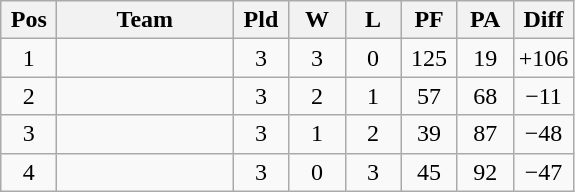<table class="wikitable" style="text-align: center;">
<tr>
<th width="30">Pos</th>
<th width="110">Team</th>
<th width="30">Pld</th>
<th width="30">W</th>
<th width="30">L</th>
<th width="30">PF</th>
<th width="30">PA</th>
<th width="30">Diff</th>
</tr>
<tr>
<td>1</td>
<td align="left"></td>
<td>3</td>
<td>3</td>
<td>0</td>
<td>125</td>
<td>19</td>
<td>+106</td>
</tr>
<tr>
<td>2</td>
<td align="left"></td>
<td>3</td>
<td>2</td>
<td>1</td>
<td>57</td>
<td>68</td>
<td>−11</td>
</tr>
<tr>
<td>3</td>
<td align="left"></td>
<td>3</td>
<td>1</td>
<td>2</td>
<td>39</td>
<td>87</td>
<td>−48</td>
</tr>
<tr>
<td>4</td>
<td align="left"></td>
<td>3</td>
<td>0</td>
<td>3</td>
<td>45</td>
<td>92</td>
<td>−47</td>
</tr>
</table>
